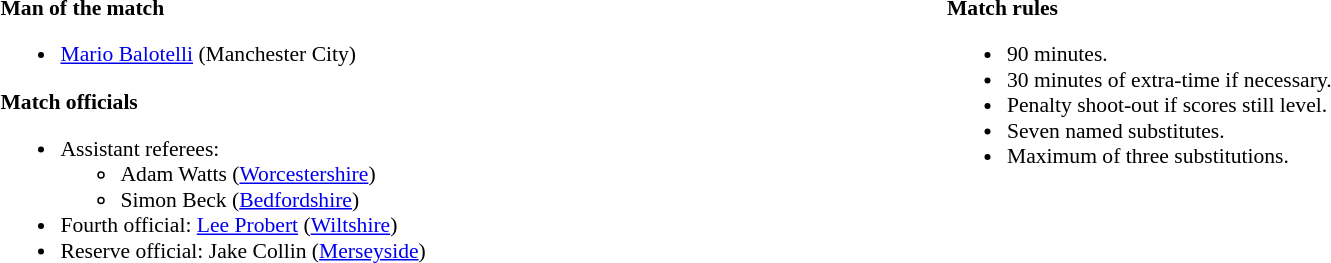<table width=100% style="font-size:90%">
<tr>
<td width=50% valign=top><br><strong>Man of the match</strong><ul><li><a href='#'>Mario Balotelli</a> (Manchester City)</li></ul><strong>Match officials</strong><ul><li>Assistant referees:<ul><li>Adam Watts (<a href='#'>Worcestershire</a>)</li><li>Simon Beck (<a href='#'>Bedfordshire</a>)</li></ul></li><li>Fourth official: <a href='#'>Lee Probert</a> (<a href='#'>Wiltshire</a>)</li><li>Reserve official: Jake Collin (<a href='#'>Merseyside</a>)</li></ul></td>
<td width=50% valign=top><br><strong>Match rules</strong><ul><li>90 minutes.</li><li>30 minutes of extra-time if necessary.</li><li>Penalty shoot-out if scores still level.</li><li>Seven named substitutes.</li><li>Maximum of three substitutions.</li></ul></td>
</tr>
</table>
